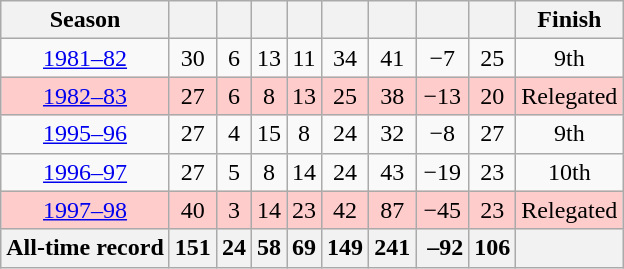<table class="wikitable">
<tr>
<th>Season</th>
<th></th>
<th></th>
<th></th>
<th></th>
<th></th>
<th></th>
<th></th>
<th></th>
<th>Finish</th>
</tr>
<tr align=center>
<td><a href='#'>1981–82</a></td>
<td>30</td>
<td>6</td>
<td>13</td>
<td>11</td>
<td>34</td>
<td>41</td>
<td>−7</td>
<td>25</td>
<td>9th</td>
</tr>
<tr align=center bgcolor=FFCCCC>
<td><a href='#'>1982–83</a></td>
<td>27</td>
<td>6</td>
<td>8</td>
<td>13</td>
<td>25</td>
<td>38</td>
<td>−13</td>
<td>20</td>
<td>Relegated</td>
</tr>
<tr align=center>
<td><a href='#'>1995–96</a></td>
<td>27</td>
<td>4</td>
<td>15</td>
<td>8</td>
<td>24</td>
<td>32</td>
<td>−8</td>
<td>27</td>
<td>9th</td>
</tr>
<tr align=center>
<td><a href='#'>1996–97</a></td>
<td>27</td>
<td>5</td>
<td>8</td>
<td>14</td>
<td>24</td>
<td>43</td>
<td>−19</td>
<td>23</td>
<td>10th</td>
</tr>
<tr align=center bgcolor=FFCCCC>
<td><a href='#'>1997–98</a></td>
<td>40</td>
<td>3</td>
<td>14</td>
<td>23</td>
<td>42</td>
<td>87</td>
<td>−45</td>
<td>23</td>
<td>Relegated</td>
</tr>
<tr>
<th>All-time record</th>
<th>151</th>
<th>24</th>
<th>58</th>
<th>69</th>
<th>149</th>
<th>241</th>
<th> –92</th>
<th>106</th>
<th></th>
</tr>
</table>
